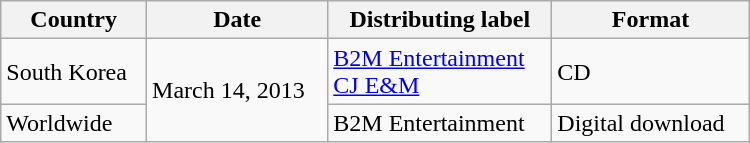<table class="wikitable" style="width:500px">
<tr>
<th>Country</th>
<th>Date</th>
<th>Distributing label</th>
<th>Format</th>
</tr>
<tr>
<td>South Korea</td>
<td rowspan=2>March 14, 2013</td>
<td><a href='#'>B2M Entertainment</a><br> <a href='#'>CJ E&M</a></td>
<td>CD</td>
</tr>
<tr>
<td>Worldwide</td>
<td>B2M Entertainment</td>
<td>Digital download</td>
</tr>
</table>
